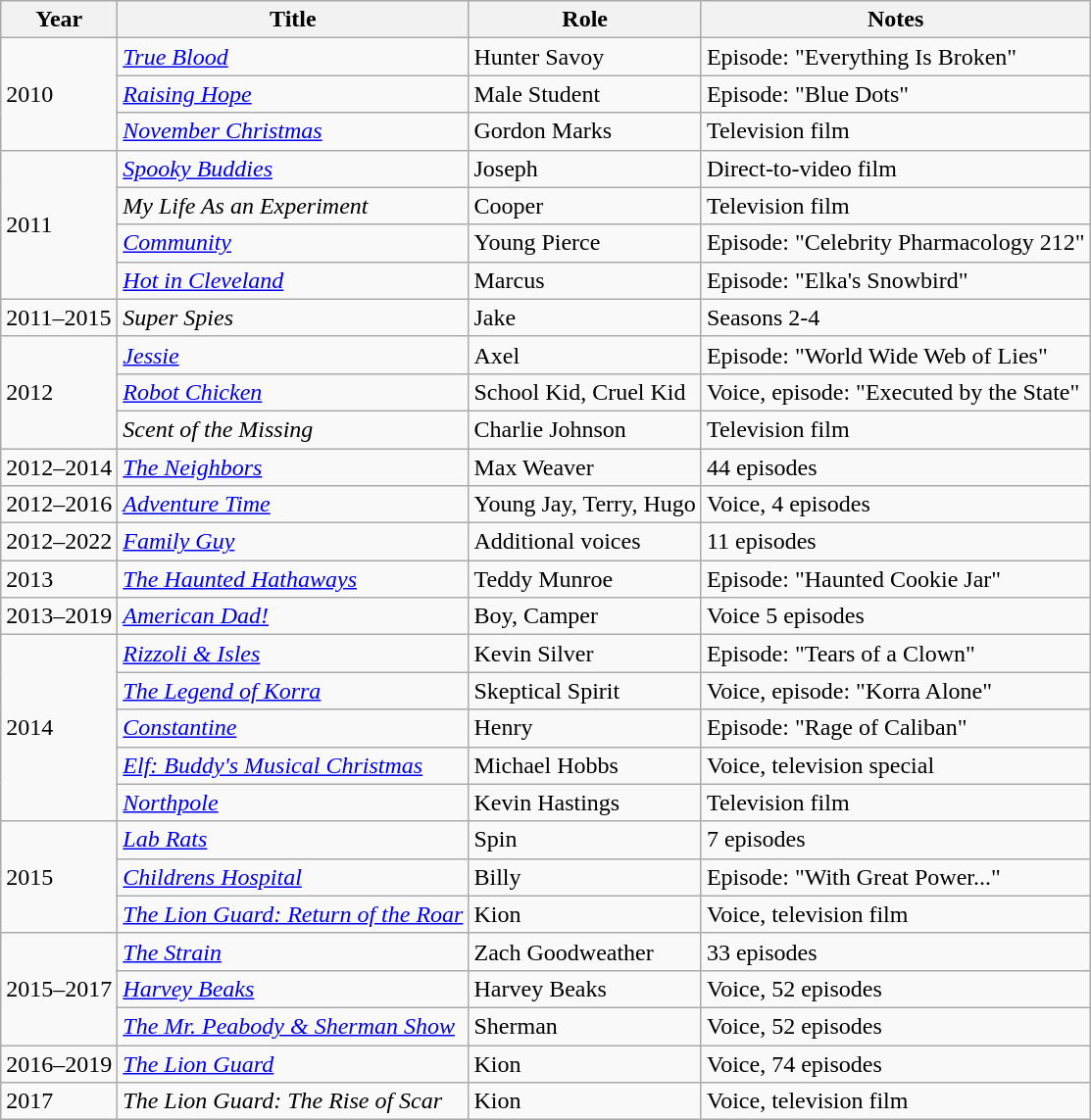<table class="wikitable sortable">
<tr>
<th>Year</th>
<th>Title</th>
<th>Role</th>
<th scope="col" class="unsortable">Notes</th>
</tr>
<tr>
<td rowspan="3">2010</td>
<td><em><a href='#'>True Blood</a></em></td>
<td>Hunter Savoy</td>
<td>Episode: "Everything Is Broken"</td>
</tr>
<tr>
<td><em><a href='#'>Raising Hope</a></em></td>
<td>Male Student</td>
<td>Episode: "Blue Dots"</td>
</tr>
<tr>
<td><em><a href='#'>November Christmas</a></em></td>
<td>Gordon Marks</td>
<td>Television film</td>
</tr>
<tr>
<td rowspan="4">2011</td>
<td><em><a href='#'>Spooky Buddies</a></em></td>
<td>Joseph</td>
<td>Direct-to-video film</td>
</tr>
<tr>
<td><em>My Life As an Experiment</em></td>
<td>Cooper</td>
<td>Television film</td>
</tr>
<tr>
<td><em><a href='#'>Community</a></em></td>
<td>Young Pierce</td>
<td>Episode: "Celebrity Pharmacology 212"</td>
</tr>
<tr>
<td><em><a href='#'>Hot in Cleveland</a></em></td>
<td>Marcus</td>
<td>Episode: "Elka's Snowbird"</td>
</tr>
<tr>
<td>2011–2015</td>
<td><em>Super Spies</em></td>
<td>Jake</td>
<td>Seasons 2-4</td>
</tr>
<tr>
<td rowspan="3">2012</td>
<td><em><a href='#'>Jessie</a></em></td>
<td>Axel</td>
<td>Episode: "World Wide Web of Lies"</td>
</tr>
<tr>
<td><em><a href='#'>Robot Chicken</a></em></td>
<td>School Kid, Cruel Kid</td>
<td>Voice, episode: "Executed by the State"</td>
</tr>
<tr>
<td><em>Scent of the Missing</em></td>
<td>Charlie Johnson</td>
<td>Television film</td>
</tr>
<tr>
<td>2012–2014</td>
<td data-sort-value="Neighbors, The"><em><a href='#'>The Neighbors</a></em></td>
<td>Max Weaver</td>
<td>44 episodes</td>
</tr>
<tr>
<td>2012–2016</td>
<td><em><a href='#'>Adventure Time</a></em></td>
<td>Young Jay, Terry, Hugo</td>
<td>Voice, 4 episodes</td>
</tr>
<tr>
<td>2012–2022</td>
<td><em><a href='#'>Family Guy</a></em></td>
<td>Additional voices</td>
<td>11 episodes</td>
</tr>
<tr>
<td>2013</td>
<td data-sort-value="Haunted Hathaways, The"><em><a href='#'>The Haunted Hathaways</a></em></td>
<td>Teddy Munroe</td>
<td>Episode: "Haunted Cookie Jar"</td>
</tr>
<tr>
<td>2013–2019</td>
<td><em><a href='#'>American Dad!</a></em></td>
<td>Boy, Camper</td>
<td>Voice 5 episodes</td>
</tr>
<tr>
<td rowspan="5">2014</td>
<td><em><a href='#'>Rizzoli & Isles</a></em></td>
<td>Kevin Silver</td>
<td>Episode: "Tears of a Clown"</td>
</tr>
<tr>
<td data-sort-value="Legend of Korra, The"><em><a href='#'>The Legend of Korra</a></em></td>
<td>Skeptical Spirit</td>
<td>Voice, episode: "Korra Alone"</td>
</tr>
<tr>
<td><em><a href='#'>Constantine</a></em></td>
<td>Henry</td>
<td>Episode: "Rage of Caliban"</td>
</tr>
<tr>
<td><em><a href='#'>Elf: Buddy's Musical Christmas</a></em></td>
<td>Michael Hobbs</td>
<td>Voice, television special</td>
</tr>
<tr>
<td><em><a href='#'>Northpole</a></em></td>
<td>Kevin Hastings</td>
<td>Television film</td>
</tr>
<tr>
<td rowspan="3">2015</td>
<td><em><a href='#'>Lab Rats</a></em></td>
<td>Spin</td>
<td>7 episodes</td>
</tr>
<tr>
<td><em><a href='#'>Childrens Hospital</a></em></td>
<td>Billy</td>
<td>Episode: "With Great Power..."</td>
</tr>
<tr>
<td data-sort-value="Lion Guard: Return of the Roar, The"><em><a href='#'>The Lion Guard: Return of the Roar</a></em></td>
<td>Kion</td>
<td>Voice, television film</td>
</tr>
<tr>
<td rowspan="3">2015–2017</td>
<td data-sort-value="Strain, The"><em><a href='#'>The Strain</a></em></td>
<td>Zach Goodweather</td>
<td>33 episodes</td>
</tr>
<tr>
<td><em><a href='#'>Harvey Beaks</a></em></td>
<td>Harvey Beaks</td>
<td>Voice, 52 episodes</td>
</tr>
<tr>
<td data-sort-value="Mr. Peabody & Sherman Show, The"><em><a href='#'>The Mr. Peabody & Sherman Show</a></em></td>
<td>Sherman</td>
<td>Voice, 52 episodes</td>
</tr>
<tr>
<td>2016–2019</td>
<td data-sort-value="Lion Guard, The"><em><a href='#'>The Lion Guard</a></em></td>
<td>Kion</td>
<td>Voice, 74 episodes</td>
</tr>
<tr>
<td>2017</td>
<td data-sort-value="Lion Guard: The Rise of Scar, The"><em>The Lion Guard: The Rise of Scar</em></td>
<td>Kion</td>
<td>Voice, television film</td>
</tr>
</table>
